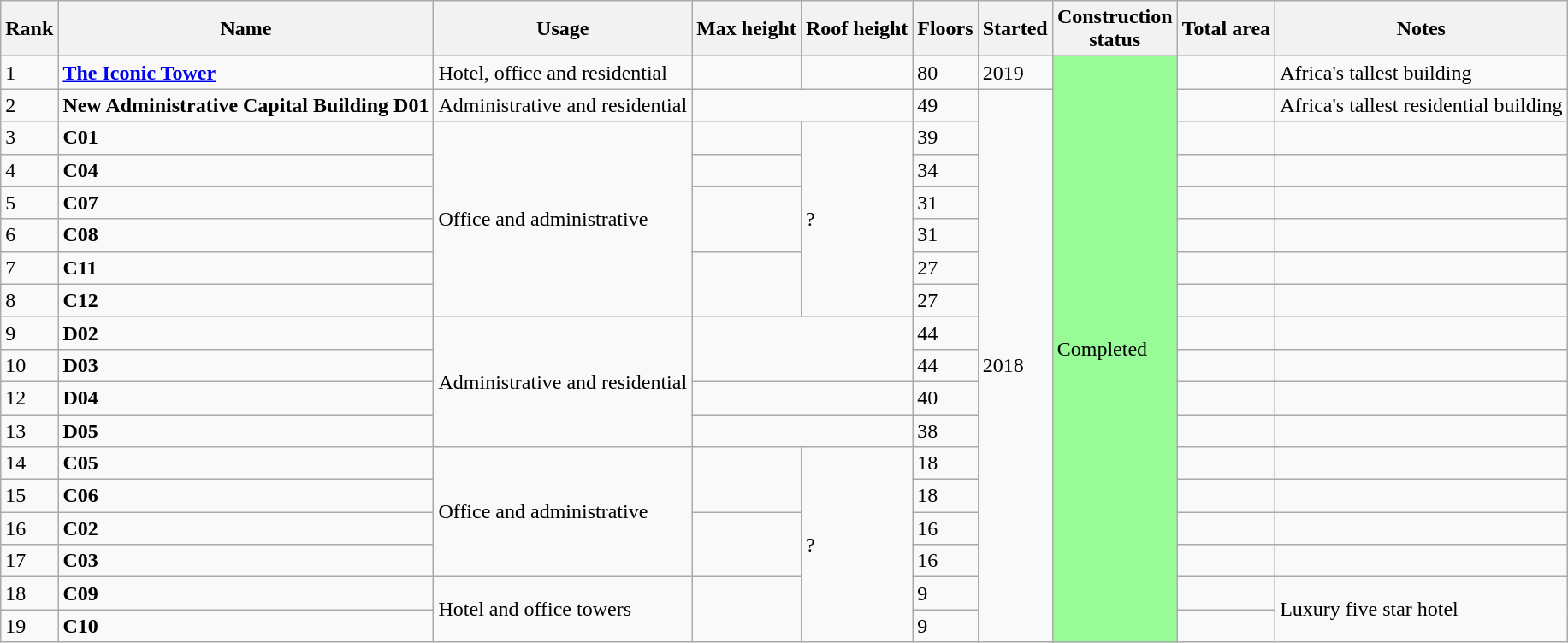<table class="wikitable sortable">
<tr>
<th>Rank</th>
<th>Name</th>
<th>Usage</th>
<th>Max height</th>
<th>Roof height</th>
<th>Floors</th>
<th>Started</th>
<th>Construction status</th>
<th>Total area</th>
<th>Notes</th>
</tr>
<tr>
<td>1</td>
<td><a href='#'><strong>The Iconic Tower</strong></a></td>
<td>Hotel, office and residential</td>
<td></td>
<td></td>
<td>80</td>
<td>2019</td>
<td rowspan="19" bgcolor="98fb98" width="90px">Completed</td>
<td></td>
<td>Africa's tallest building</td>
</tr>
<tr>
<td>2</td>
<td><strong>New Administrative Capital Building D01</strong></td>
<td>Administrative and residential</td>
<td colspan="2"></td>
<td>49</td>
<td rowspan="17">2018</td>
<td></td>
<td>Africa's tallest residential building</td>
</tr>
<tr>
<td>3</td>
<td><strong>C01</strong></td>
<td rowspan="6">Office and administrative</td>
<td></td>
<td rowspan="6">?</td>
<td>39</td>
<td></td>
<td></td>
</tr>
<tr>
<td>4</td>
<td><strong>C04</strong></td>
<td></td>
<td>34</td>
<td></td>
<td></td>
</tr>
<tr>
<td>5</td>
<td><strong>C07</strong></td>
<td rowspan="2"></td>
<td>31</td>
<td></td>
<td></td>
</tr>
<tr>
<td>6</td>
<td><strong>C08</strong></td>
<td>31</td>
<td></td>
<td></td>
</tr>
<tr>
<td>7</td>
<td><strong>C11</strong></td>
<td rowspan="2"></td>
<td>27</td>
<td></td>
<td></td>
</tr>
<tr>
<td>8</td>
<td><strong>C12</strong></td>
<td>27</td>
<td></td>
<td></td>
</tr>
<tr>
<td>9</td>
<td><strong>D02</strong></td>
<td rowspan="4">Administrative and residential</td>
<td colspan="2" rowspan="2"></td>
<td>44</td>
<td></td>
<td></td>
</tr>
<tr>
<td>10</td>
<td><strong>D03</strong></td>
<td>44</td>
<td></td>
<td></td>
</tr>
<tr>
<td>12</td>
<td><strong>D04</strong></td>
<td colspan="2"></td>
<td>40</td>
<td></td>
<td></td>
</tr>
<tr>
<td>13</td>
<td><strong>D05</strong></td>
<td colspan="2"></td>
<td>38</td>
<td></td>
<td></td>
</tr>
<tr>
<td>14</td>
<td><strong>C05</strong></td>
<td rowspan="4">Office and administrative</td>
<td rowspan="2"></td>
<td rowspan="6">?</td>
<td>18</td>
<td></td>
<td></td>
</tr>
<tr>
<td>15</td>
<td><strong>C06</strong></td>
<td>18</td>
<td></td>
<td></td>
</tr>
<tr>
<td>16</td>
<td><strong>C02</strong></td>
<td rowspan="2"></td>
<td>16</td>
<td></td>
<td></td>
</tr>
<tr>
<td>17</td>
<td><strong>C03</strong></td>
<td>16</td>
<td></td>
<td></td>
</tr>
<tr>
<td>18</td>
<td><strong>C09</strong></td>
<td rowspan="2">Hotel and office towers</td>
<td rowspan="2"></td>
<td>9</td>
<td></td>
<td rowspan="2">Luxury five star hotel</td>
</tr>
<tr>
<td>19</td>
<td><strong>C10</strong></td>
<td>9</td>
<td></td>
</tr>
</table>
